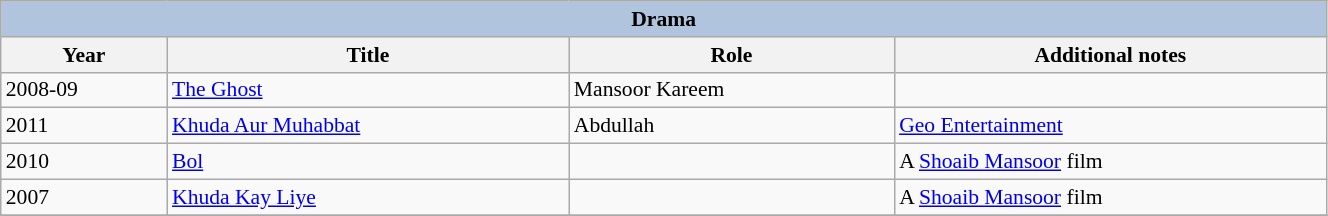<table class="wikitable" style="width:70%; font-size: 90%;">
<tr>
<th colspan="4" style="background: LightSteelBlue;">Drama</th>
</tr>
<tr>
<th>Year</th>
<th>Title</th>
<th>Role</th>
<th>Additional notes</th>
</tr>
<tr>
<td>2008-09</td>
<td><a href='#'>The Ghost</a></td>
<td>Mansoor Kareem</td>
<td></td>
</tr>
<tr>
<td>2011</td>
<td><a href='#'>Khuda Aur Muhabbat</a></td>
<td>Abdullah</td>
<td><a href='#'>Geo Entertainment</a></td>
</tr>
<tr>
<td>2010</td>
<td><a href='#'>Bol</a></td>
<td></td>
<td>A <a href='#'>Shoaib Mansoor</a> film</td>
</tr>
<tr>
<td>2007</td>
<td><a href='#'>Khuda Kay Liye</a></td>
<td></td>
<td>A <a href='#'>Shoaib Mansoor</a> film</td>
</tr>
<tr>
</tr>
</table>
